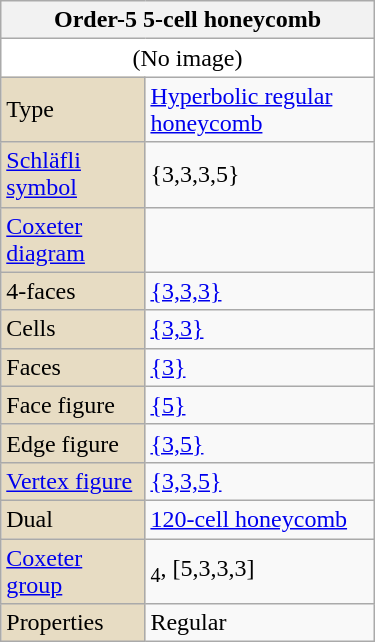<table class="wikitable" align="right" style="margin-left:10px" width="250">
<tr>
<th bgcolor=#e7dcc3 colspan=2>Order-5 5-cell honeycomb</th>
</tr>
<tr>
<td bgcolor=#ffffff align=center colspan=2>(No image)</td>
</tr>
<tr>
<td bgcolor=#e7dcc3>Type</td>
<td><a href='#'>Hyperbolic regular honeycomb</a></td>
</tr>
<tr>
<td bgcolor=#e7dcc3><a href='#'>Schläfli symbol</a></td>
<td>{3,3,3,5}</td>
</tr>
<tr>
<td bgcolor=#e7dcc3><a href='#'>Coxeter diagram</a></td>
<td></td>
</tr>
<tr>
<td bgcolor=#e7dcc3>4-faces</td>
<td> <a href='#'>{3,3,3}</a></td>
</tr>
<tr>
<td bgcolor=#e7dcc3>Cells</td>
<td> <a href='#'>{3,3}</a></td>
</tr>
<tr>
<td bgcolor=#e7dcc3>Faces</td>
<td> <a href='#'>{3}</a></td>
</tr>
<tr>
<td bgcolor=#e7dcc3>Face figure</td>
<td> <a href='#'>{5}</a></td>
</tr>
<tr>
<td bgcolor=#e7dcc3>Edge figure</td>
<td> <a href='#'>{3,5}</a></td>
</tr>
<tr>
<td bgcolor=#e7dcc3><a href='#'>Vertex figure</a></td>
<td> <a href='#'>{3,3,5}</a></td>
</tr>
<tr>
<td bgcolor=#e7dcc3>Dual</td>
<td><a href='#'>120-cell honeycomb</a></td>
</tr>
<tr>
<td bgcolor=#e7dcc3><a href='#'>Coxeter group</a></td>
<td><sub>4</sub>, [5,3,3,3]</td>
</tr>
<tr>
<td bgcolor=#e7dcc3>Properties</td>
<td>Regular</td>
</tr>
</table>
